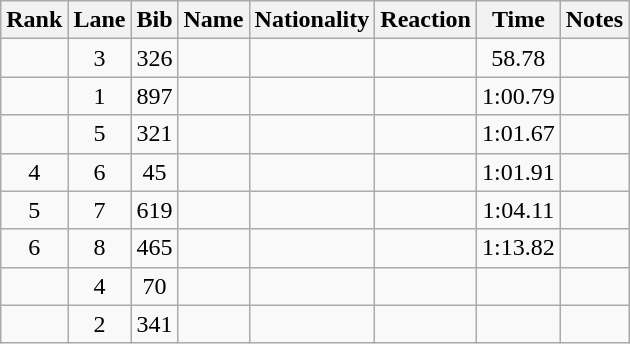<table class="wikitable sortable" style="text-align:center">
<tr>
<th>Rank</th>
<th>Lane</th>
<th>Bib</th>
<th>Name</th>
<th>Nationality</th>
<th>Reaction</th>
<th>Time</th>
<th>Notes</th>
</tr>
<tr>
<td></td>
<td>3</td>
<td>326</td>
<td align=left></td>
<td align=left></td>
<td></td>
<td>58.78</td>
<td></td>
</tr>
<tr>
<td></td>
<td>1</td>
<td>897</td>
<td align=left></td>
<td align=left></td>
<td></td>
<td>1:00.79</td>
<td></td>
</tr>
<tr>
<td></td>
<td>5</td>
<td>321</td>
<td align=left></td>
<td align=left></td>
<td></td>
<td>1:01.67</td>
<td></td>
</tr>
<tr>
<td>4</td>
<td>6</td>
<td>45</td>
<td align=left></td>
<td align=left></td>
<td></td>
<td>1:01.91</td>
<td></td>
</tr>
<tr>
<td>5</td>
<td>7</td>
<td>619</td>
<td align=left></td>
<td align=left></td>
<td></td>
<td>1:04.11</td>
<td></td>
</tr>
<tr>
<td>6</td>
<td>8</td>
<td>465</td>
<td align=left></td>
<td align=left></td>
<td></td>
<td>1:13.82</td>
<td></td>
</tr>
<tr>
<td></td>
<td>4</td>
<td>70</td>
<td align=left></td>
<td align=left></td>
<td></td>
<td></td>
<td><strong></strong></td>
</tr>
<tr>
<td></td>
<td>2</td>
<td>341</td>
<td align=left></td>
<td align=left></td>
<td></td>
<td></td>
<td><strong></strong></td>
</tr>
</table>
